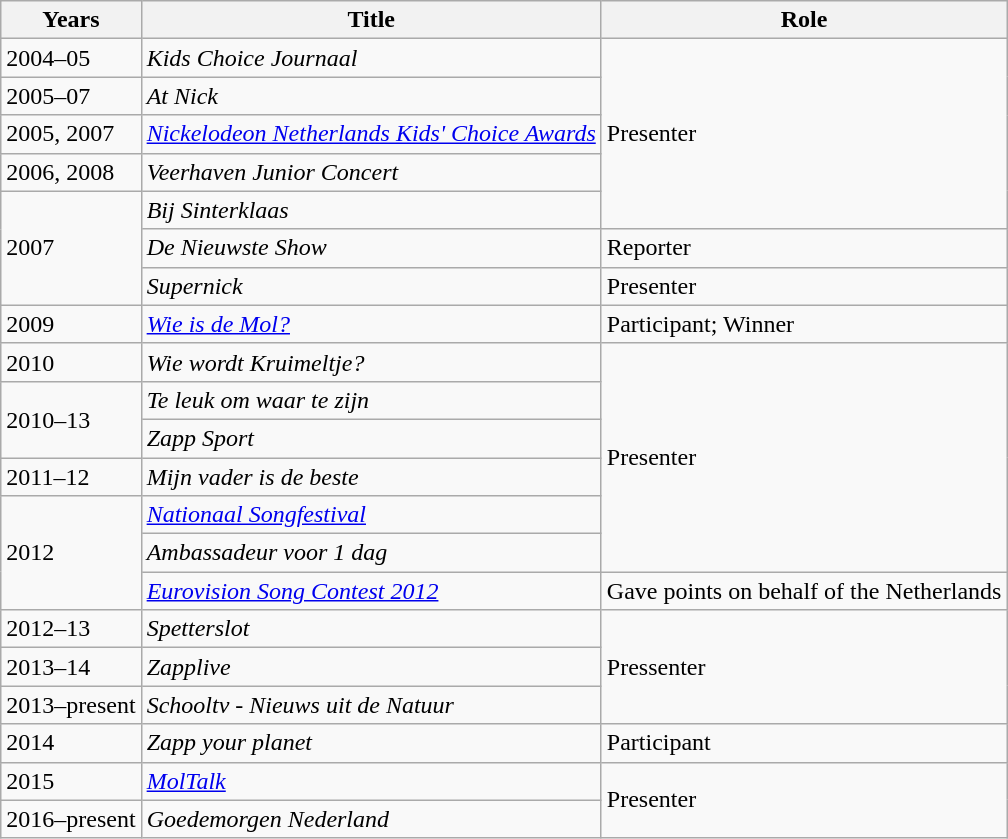<table class="wikitable">
<tr>
<th>Years</th>
<th>Title</th>
<th>Role</th>
</tr>
<tr>
<td>2004–05</td>
<td><em>Kids Choice Journaal</em></td>
<td rowspan="5">Presenter</td>
</tr>
<tr>
<td>2005–07</td>
<td><em>At Nick</em></td>
</tr>
<tr>
<td>2005, 2007</td>
<td><em><a href='#'>Nickelodeon Netherlands Kids' Choice Awards</a></em></td>
</tr>
<tr>
<td>2006, 2008</td>
<td><em>Veerhaven Junior Concert</em></td>
</tr>
<tr>
<td rowspan="3">2007</td>
<td><em>Bij Sinterklaas</em></td>
</tr>
<tr>
<td><em>De Nieuwste Show</em></td>
<td>Reporter</td>
</tr>
<tr>
<td><em>Supernick</em></td>
<td>Presenter</td>
</tr>
<tr>
<td>2009</td>
<td><em><a href='#'>Wie is de Mol?</a></em></td>
<td>Participant; Winner</td>
</tr>
<tr>
<td>2010</td>
<td><em>Wie wordt Kruimeltje?</em></td>
<td rowspan="6">Presenter</td>
</tr>
<tr>
<td rowspan="2">2010–13</td>
<td><em>Te leuk om waar te zijn</em></td>
</tr>
<tr>
<td><em>Zapp Sport</em></td>
</tr>
<tr>
<td>2011–12</td>
<td><em>Mijn vader is de beste</em></td>
</tr>
<tr>
<td rowspan="3">2012</td>
<td><em><a href='#'>Nationaal Songfestival</a></em></td>
</tr>
<tr>
<td><em>Ambassadeur voor 1 dag</em></td>
</tr>
<tr>
<td><em><a href='#'>Eurovision Song Contest 2012</a></em></td>
<td>Gave points on behalf of the Netherlands</td>
</tr>
<tr>
<td>2012–13</td>
<td><em>Spetterslot</em></td>
<td rowspan="3">Pressenter</td>
</tr>
<tr>
<td>2013–14</td>
<td><em>Zapplive</em></td>
</tr>
<tr>
<td>2013–present</td>
<td><em>Schooltv - Nieuws uit de Natuur</em></td>
</tr>
<tr>
<td>2014</td>
<td><em>Zapp your planet</em></td>
<td>Participant</td>
</tr>
<tr>
<td>2015</td>
<td><em><a href='#'>MolTalk</a></em></td>
<td rowspan="2">Presenter</td>
</tr>
<tr>
<td>2016–present</td>
<td><em>Goedemorgen Nederland</em></td>
</tr>
</table>
